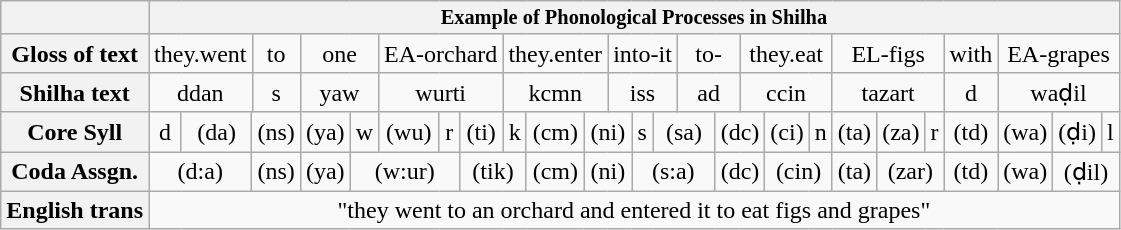<table class="wikitable" style="text-align: center;">
<tr style="font-size:85%">
<th></th>
<th colspan="28">Example of Phonological Processes in Shilha</th>
</tr>
<tr>
<th>Gloss of text</th>
<td colspan="3">they.went</td>
<td>to</td>
<td colspan="2">one</td>
<td colspan="3">EA-orchard</td>
<td colspan="3">they.enter</td>
<td colspan="3">into-it</td>
<td colspan="2">to-</td>
<td colspan="3">they.eat</td>
<td colspan="4">EL-figs</td>
<td>with</td>
<td colspan="3">EA-grapes</td>
</tr>
<tr>
<th>Shilha text</th>
<td colspan="3">ddan</td>
<td>s</td>
<td colspan="2">yaw</td>
<td colspan="3">wurti</td>
<td colspan="3">kcmn</td>
<td colspan="3">iss</td>
<td colspan="2">ad</td>
<td colspan="3">ccin</td>
<td colspan="4">tazart</td>
<td>d</td>
<td colspan="3">waḍil</td>
</tr>
<tr>
<th>Core Syll</th>
<td>d</td>
<td>(da)</td>
<td colspan="2">(ns)</td>
<td>(ya)</td>
<td>w</td>
<td>(wu)</td>
<td>r</td>
<td>(ti)</td>
<td>k</td>
<td>(cm)</td>
<td colspan="2">(ni)</td>
<td>s</td>
<td colspan="2">(sa)</td>
<td colspan="2">(dc)</td>
<td>(ci)</td>
<td>n</td>
<td>(ta)</td>
<td>(za)</td>
<td>r</td>
<td colspan="2">(td)</td>
<td>(wa)</td>
<td>(ḍi)</td>
<td>l</td>
</tr>
<tr>
<th>Coda Assgn.</th>
<td colspan="2">(d:a)</td>
<td colspan="2">(ns)</td>
<td>(ya)</td>
<td colspan="3">(w:ur)</td>
<td colspan="2">(tik)</td>
<td>(cm)</td>
<td colspan="2">(ni)</td>
<td colspan="3">(s:a)</td>
<td colspan="2">(dc)</td>
<td colspan="2">(cin)</td>
<td>(ta)</td>
<td colspan="2">(zar)</td>
<td colspan="2">(td)</td>
<td>(wa)</td>
<td colspan="2">(ḍil)</td>
</tr>
<tr>
<th>English trans</th>
<td colspan="28">"they went to an orchard and entered it to eat figs and grapes"</td>
</tr>
</table>
